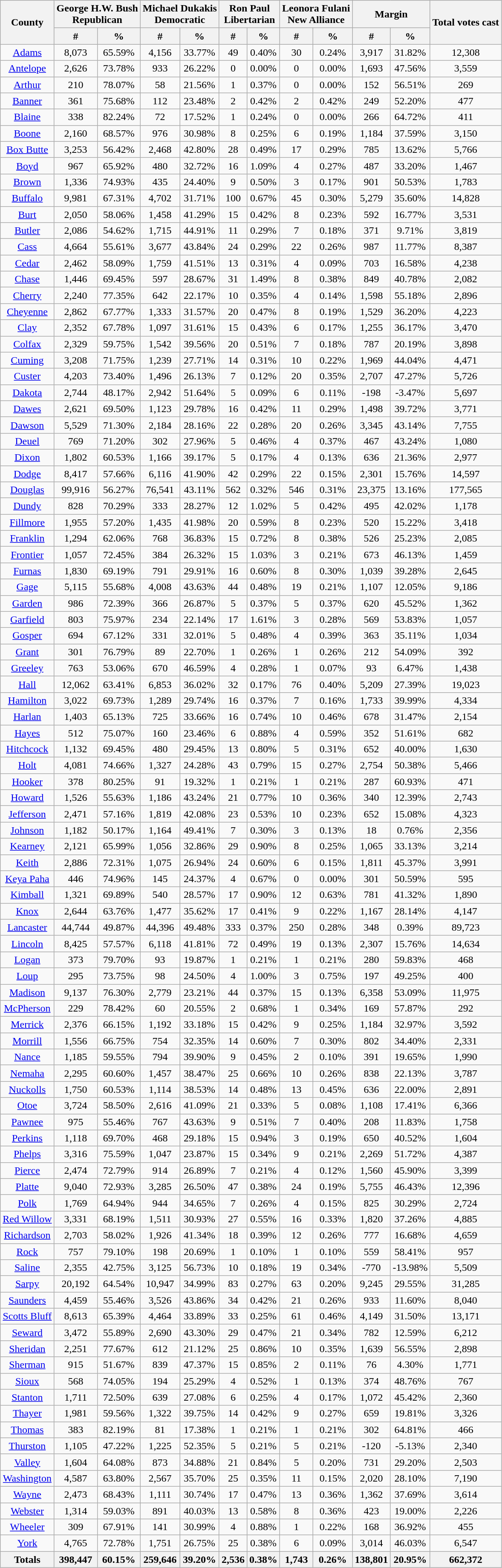<table class="wikitable sortable">
<tr>
<th rowspan="2">County</th>
<th colspan="2">George H.W. Bush<br>Republican</th>
<th colspan="2">Michael Dukakis<br>Democratic</th>
<th colspan="2">Ron Paul<br>Libertarian</th>
<th colspan="2">Leonora Fulani<br>New Alliance</th>
<th colspan="2">Margin</th>
<th rowspan="2">Total votes cast</th>
</tr>
<tr bgcolor="lightgrey">
<th data-sort-type="number">#</th>
<th data-sort-type="number">%</th>
<th data-sort-type="number">#</th>
<th data-sort-type="number">%</th>
<th data-sort-type="number">#</th>
<th data-sort-type="number">%</th>
<th data-sort-type="number">#</th>
<th data-sort-type="number">%</th>
<th data-sort-type="number">#</th>
<th data-sort-type="number">%</th>
</tr>
<tr style="text-align:center;">
<td><a href='#'>Adams</a></td>
<td>8,073</td>
<td>65.59%</td>
<td>4,156</td>
<td>33.77%</td>
<td>49</td>
<td>0.40%</td>
<td>30</td>
<td>0.24%</td>
<td>3,917</td>
<td>31.82%</td>
<td>12,308</td>
</tr>
<tr style="text-align:center;">
<td><a href='#'>Antelope</a></td>
<td>2,626</td>
<td>73.78%</td>
<td>933</td>
<td>26.22%</td>
<td>0</td>
<td>0.00%</td>
<td>0</td>
<td>0.00%</td>
<td>1,693</td>
<td>47.56%</td>
<td>3,559</td>
</tr>
<tr style="text-align:center;">
<td><a href='#'>Arthur</a></td>
<td>210</td>
<td>78.07%</td>
<td>58</td>
<td>21.56%</td>
<td>1</td>
<td>0.37%</td>
<td>0</td>
<td>0.00%</td>
<td>152</td>
<td>56.51%</td>
<td>269</td>
</tr>
<tr style="text-align:center;">
<td><a href='#'>Banner</a></td>
<td>361</td>
<td>75.68%</td>
<td>112</td>
<td>23.48%</td>
<td>2</td>
<td>0.42%</td>
<td>2</td>
<td>0.42%</td>
<td>249</td>
<td>52.20%</td>
<td>477</td>
</tr>
<tr style="text-align:center;">
<td><a href='#'>Blaine</a></td>
<td>338</td>
<td>82.24%</td>
<td>72</td>
<td>17.52%</td>
<td>1</td>
<td>0.24%</td>
<td>0</td>
<td>0.00%</td>
<td>266</td>
<td>64.72%</td>
<td>411</td>
</tr>
<tr style="text-align:center;">
<td><a href='#'>Boone</a></td>
<td>2,160</td>
<td>68.57%</td>
<td>976</td>
<td>30.98%</td>
<td>8</td>
<td>0.25%</td>
<td>6</td>
<td>0.19%</td>
<td>1,184</td>
<td>37.59%</td>
<td>3,150</td>
</tr>
<tr style="text-align:center;">
<td><a href='#'>Box Butte</a></td>
<td>3,253</td>
<td>56.42%</td>
<td>2,468</td>
<td>42.80%</td>
<td>28</td>
<td>0.49%</td>
<td>17</td>
<td>0.29%</td>
<td>785</td>
<td>13.62%</td>
<td>5,766</td>
</tr>
<tr style="text-align:center;">
<td><a href='#'>Boyd</a></td>
<td>967</td>
<td>65.92%</td>
<td>480</td>
<td>32.72%</td>
<td>16</td>
<td>1.09%</td>
<td>4</td>
<td>0.27%</td>
<td>487</td>
<td>33.20%</td>
<td>1,467</td>
</tr>
<tr style="text-align:center;">
<td><a href='#'>Brown</a></td>
<td>1,336</td>
<td>74.93%</td>
<td>435</td>
<td>24.40%</td>
<td>9</td>
<td>0.50%</td>
<td>3</td>
<td>0.17%</td>
<td>901</td>
<td>50.53%</td>
<td>1,783</td>
</tr>
<tr style="text-align:center;">
<td><a href='#'>Buffalo</a></td>
<td>9,981</td>
<td>67.31%</td>
<td>4,702</td>
<td>31.71%</td>
<td>100</td>
<td>0.67%</td>
<td>45</td>
<td>0.30%</td>
<td>5,279</td>
<td>35.60%</td>
<td>14,828</td>
</tr>
<tr style="text-align:center;">
<td><a href='#'>Burt</a></td>
<td>2,050</td>
<td>58.06%</td>
<td>1,458</td>
<td>41.29%</td>
<td>15</td>
<td>0.42%</td>
<td>8</td>
<td>0.23%</td>
<td>592</td>
<td>16.77%</td>
<td>3,531</td>
</tr>
<tr style="text-align:center;">
<td><a href='#'>Butler</a></td>
<td>2,086</td>
<td>54.62%</td>
<td>1,715</td>
<td>44.91%</td>
<td>11</td>
<td>0.29%</td>
<td>7</td>
<td>0.18%</td>
<td>371</td>
<td>9.71%</td>
<td>3,819</td>
</tr>
<tr style="text-align:center;">
<td><a href='#'>Cass</a></td>
<td>4,664</td>
<td>55.61%</td>
<td>3,677</td>
<td>43.84%</td>
<td>24</td>
<td>0.29%</td>
<td>22</td>
<td>0.26%</td>
<td>987</td>
<td>11.77%</td>
<td>8,387</td>
</tr>
<tr style="text-align:center;">
<td><a href='#'>Cedar</a></td>
<td>2,462</td>
<td>58.09%</td>
<td>1,759</td>
<td>41.51%</td>
<td>13</td>
<td>0.31%</td>
<td>4</td>
<td>0.09%</td>
<td>703</td>
<td>16.58%</td>
<td>4,238</td>
</tr>
<tr style="text-align:center;">
<td><a href='#'>Chase</a></td>
<td>1,446</td>
<td>69.45%</td>
<td>597</td>
<td>28.67%</td>
<td>31</td>
<td>1.49%</td>
<td>8</td>
<td>0.38%</td>
<td>849</td>
<td>40.78%</td>
<td>2,082</td>
</tr>
<tr style="text-align:center;">
<td><a href='#'>Cherry</a></td>
<td>2,240</td>
<td>77.35%</td>
<td>642</td>
<td>22.17%</td>
<td>10</td>
<td>0.35%</td>
<td>4</td>
<td>0.14%</td>
<td>1,598</td>
<td>55.18%</td>
<td>2,896</td>
</tr>
<tr style="text-align:center;">
<td><a href='#'>Cheyenne</a></td>
<td>2,862</td>
<td>67.77%</td>
<td>1,333</td>
<td>31.57%</td>
<td>20</td>
<td>0.47%</td>
<td>8</td>
<td>0.19%</td>
<td>1,529</td>
<td>36.20%</td>
<td>4,223</td>
</tr>
<tr style="text-align:center;">
<td><a href='#'>Clay</a></td>
<td>2,352</td>
<td>67.78%</td>
<td>1,097</td>
<td>31.61%</td>
<td>15</td>
<td>0.43%</td>
<td>6</td>
<td>0.17%</td>
<td>1,255</td>
<td>36.17%</td>
<td>3,470</td>
</tr>
<tr style="text-align:center;">
<td><a href='#'>Colfax</a></td>
<td>2,329</td>
<td>59.75%</td>
<td>1,542</td>
<td>39.56%</td>
<td>20</td>
<td>0.51%</td>
<td>7</td>
<td>0.18%</td>
<td>787</td>
<td>20.19%</td>
<td>3,898</td>
</tr>
<tr style="text-align:center;">
<td><a href='#'>Cuming</a></td>
<td>3,208</td>
<td>71.75%</td>
<td>1,239</td>
<td>27.71%</td>
<td>14</td>
<td>0.31%</td>
<td>10</td>
<td>0.22%</td>
<td>1,969</td>
<td>44.04%</td>
<td>4,471</td>
</tr>
<tr style="text-align:center;">
<td><a href='#'>Custer</a></td>
<td>4,203</td>
<td>73.40%</td>
<td>1,496</td>
<td>26.13%</td>
<td>7</td>
<td>0.12%</td>
<td>20</td>
<td>0.35%</td>
<td>2,707</td>
<td>47.27%</td>
<td>5,726</td>
</tr>
<tr style="text-align:center;">
<td><a href='#'>Dakota</a></td>
<td>2,744</td>
<td>48.17%</td>
<td>2,942</td>
<td>51.64%</td>
<td>5</td>
<td>0.09%</td>
<td>6</td>
<td>0.11%</td>
<td>-198</td>
<td>-3.47%</td>
<td>5,697</td>
</tr>
<tr style="text-align:center;">
<td><a href='#'>Dawes</a></td>
<td>2,621</td>
<td>69.50%</td>
<td>1,123</td>
<td>29.78%</td>
<td>16</td>
<td>0.42%</td>
<td>11</td>
<td>0.29%</td>
<td>1,498</td>
<td>39.72%</td>
<td>3,771</td>
</tr>
<tr style="text-align:center;">
<td><a href='#'>Dawson</a></td>
<td>5,529</td>
<td>71.30%</td>
<td>2,184</td>
<td>28.16%</td>
<td>22</td>
<td>0.28%</td>
<td>20</td>
<td>0.26%</td>
<td>3,345</td>
<td>43.14%</td>
<td>7,755</td>
</tr>
<tr style="text-align:center;">
<td><a href='#'>Deuel</a></td>
<td>769</td>
<td>71.20%</td>
<td>302</td>
<td>27.96%</td>
<td>5</td>
<td>0.46%</td>
<td>4</td>
<td>0.37%</td>
<td>467</td>
<td>43.24%</td>
<td>1,080</td>
</tr>
<tr style="text-align:center;">
<td><a href='#'>Dixon</a></td>
<td>1,802</td>
<td>60.53%</td>
<td>1,166</td>
<td>39.17%</td>
<td>5</td>
<td>0.17%</td>
<td>4</td>
<td>0.13%</td>
<td>636</td>
<td>21.36%</td>
<td>2,977</td>
</tr>
<tr style="text-align:center;">
<td><a href='#'>Dodge</a></td>
<td>8,417</td>
<td>57.66%</td>
<td>6,116</td>
<td>41.90%</td>
<td>42</td>
<td>0.29%</td>
<td>22</td>
<td>0.15%</td>
<td>2,301</td>
<td>15.76%</td>
<td>14,597</td>
</tr>
<tr style="text-align:center;">
<td><a href='#'>Douglas</a></td>
<td>99,916</td>
<td>56.27%</td>
<td>76,541</td>
<td>43.11%</td>
<td>562</td>
<td>0.32%</td>
<td>546</td>
<td>0.31%</td>
<td>23,375</td>
<td>13.16%</td>
<td>177,565</td>
</tr>
<tr style="text-align:center;">
<td><a href='#'>Dundy</a></td>
<td>828</td>
<td>70.29%</td>
<td>333</td>
<td>28.27%</td>
<td>12</td>
<td>1.02%</td>
<td>5</td>
<td>0.42%</td>
<td>495</td>
<td>42.02%</td>
<td>1,178</td>
</tr>
<tr style="text-align:center;">
<td><a href='#'>Fillmore</a></td>
<td>1,955</td>
<td>57.20%</td>
<td>1,435</td>
<td>41.98%</td>
<td>20</td>
<td>0.59%</td>
<td>8</td>
<td>0.23%</td>
<td>520</td>
<td>15.22%</td>
<td>3,418</td>
</tr>
<tr style="text-align:center;">
<td><a href='#'>Franklin</a></td>
<td>1,294</td>
<td>62.06%</td>
<td>768</td>
<td>36.83%</td>
<td>15</td>
<td>0.72%</td>
<td>8</td>
<td>0.38%</td>
<td>526</td>
<td>25.23%</td>
<td>2,085</td>
</tr>
<tr style="text-align:center;">
<td><a href='#'>Frontier</a></td>
<td>1,057</td>
<td>72.45%</td>
<td>384</td>
<td>26.32%</td>
<td>15</td>
<td>1.03%</td>
<td>3</td>
<td>0.21%</td>
<td>673</td>
<td>46.13%</td>
<td>1,459</td>
</tr>
<tr style="text-align:center;">
<td><a href='#'>Furnas</a></td>
<td>1,830</td>
<td>69.19%</td>
<td>791</td>
<td>29.91%</td>
<td>16</td>
<td>0.60%</td>
<td>8</td>
<td>0.30%</td>
<td>1,039</td>
<td>39.28%</td>
<td>2,645</td>
</tr>
<tr style="text-align:center;">
<td><a href='#'>Gage</a></td>
<td>5,115</td>
<td>55.68%</td>
<td>4,008</td>
<td>43.63%</td>
<td>44</td>
<td>0.48%</td>
<td>19</td>
<td>0.21%</td>
<td>1,107</td>
<td>12.05%</td>
<td>9,186</td>
</tr>
<tr style="text-align:center;">
<td><a href='#'>Garden</a></td>
<td>986</td>
<td>72.39%</td>
<td>366</td>
<td>26.87%</td>
<td>5</td>
<td>0.37%</td>
<td>5</td>
<td>0.37%</td>
<td>620</td>
<td>45.52%</td>
<td>1,362</td>
</tr>
<tr style="text-align:center;">
<td><a href='#'>Garfield</a></td>
<td>803</td>
<td>75.97%</td>
<td>234</td>
<td>22.14%</td>
<td>17</td>
<td>1.61%</td>
<td>3</td>
<td>0.28%</td>
<td>569</td>
<td>53.83%</td>
<td>1,057</td>
</tr>
<tr style="text-align:center;">
<td><a href='#'>Gosper</a></td>
<td>694</td>
<td>67.12%</td>
<td>331</td>
<td>32.01%</td>
<td>5</td>
<td>0.48%</td>
<td>4</td>
<td>0.39%</td>
<td>363</td>
<td>35.11%</td>
<td>1,034</td>
</tr>
<tr style="text-align:center;">
<td><a href='#'>Grant</a></td>
<td>301</td>
<td>76.79%</td>
<td>89</td>
<td>22.70%</td>
<td>1</td>
<td>0.26%</td>
<td>1</td>
<td>0.26%</td>
<td>212</td>
<td>54.09%</td>
<td>392</td>
</tr>
<tr style="text-align:center;">
<td><a href='#'>Greeley</a></td>
<td>763</td>
<td>53.06%</td>
<td>670</td>
<td>46.59%</td>
<td>4</td>
<td>0.28%</td>
<td>1</td>
<td>0.07%</td>
<td>93</td>
<td>6.47%</td>
<td>1,438</td>
</tr>
<tr style="text-align:center;">
<td><a href='#'>Hall</a></td>
<td>12,062</td>
<td>63.41%</td>
<td>6,853</td>
<td>36.02%</td>
<td>32</td>
<td>0.17%</td>
<td>76</td>
<td>0.40%</td>
<td>5,209</td>
<td>27.39%</td>
<td>19,023</td>
</tr>
<tr style="text-align:center;">
<td><a href='#'>Hamilton</a></td>
<td>3,022</td>
<td>69.73%</td>
<td>1,289</td>
<td>29.74%</td>
<td>16</td>
<td>0.37%</td>
<td>7</td>
<td>0.16%</td>
<td>1,733</td>
<td>39.99%</td>
<td>4,334</td>
</tr>
<tr style="text-align:center;">
<td><a href='#'>Harlan</a></td>
<td>1,403</td>
<td>65.13%</td>
<td>725</td>
<td>33.66%</td>
<td>16</td>
<td>0.74%</td>
<td>10</td>
<td>0.46%</td>
<td>678</td>
<td>31.47%</td>
<td>2,154</td>
</tr>
<tr style="text-align:center;">
<td><a href='#'>Hayes</a></td>
<td>512</td>
<td>75.07%</td>
<td>160</td>
<td>23.46%</td>
<td>6</td>
<td>0.88%</td>
<td>4</td>
<td>0.59%</td>
<td>352</td>
<td>51.61%</td>
<td>682</td>
</tr>
<tr style="text-align:center;">
<td><a href='#'>Hitchcock</a></td>
<td>1,132</td>
<td>69.45%</td>
<td>480</td>
<td>29.45%</td>
<td>13</td>
<td>0.80%</td>
<td>5</td>
<td>0.31%</td>
<td>652</td>
<td>40.00%</td>
<td>1,630</td>
</tr>
<tr style="text-align:center;">
<td><a href='#'>Holt</a></td>
<td>4,081</td>
<td>74.66%</td>
<td>1,327</td>
<td>24.28%</td>
<td>43</td>
<td>0.79%</td>
<td>15</td>
<td>0.27%</td>
<td>2,754</td>
<td>50.38%</td>
<td>5,466</td>
</tr>
<tr style="text-align:center;">
<td><a href='#'>Hooker</a></td>
<td>378</td>
<td>80.25%</td>
<td>91</td>
<td>19.32%</td>
<td>1</td>
<td>0.21%</td>
<td>1</td>
<td>0.21%</td>
<td>287</td>
<td>60.93%</td>
<td>471</td>
</tr>
<tr style="text-align:center;">
<td><a href='#'>Howard</a></td>
<td>1,526</td>
<td>55.63%</td>
<td>1,186</td>
<td>43.24%</td>
<td>21</td>
<td>0.77%</td>
<td>10</td>
<td>0.36%</td>
<td>340</td>
<td>12.39%</td>
<td>2,743</td>
</tr>
<tr style="text-align:center;">
<td><a href='#'>Jefferson</a></td>
<td>2,471</td>
<td>57.16%</td>
<td>1,819</td>
<td>42.08%</td>
<td>23</td>
<td>0.53%</td>
<td>10</td>
<td>0.23%</td>
<td>652</td>
<td>15.08%</td>
<td>4,323</td>
</tr>
<tr style="text-align:center;">
<td><a href='#'>Johnson</a></td>
<td>1,182</td>
<td>50.17%</td>
<td>1,164</td>
<td>49.41%</td>
<td>7</td>
<td>0.30%</td>
<td>3</td>
<td>0.13%</td>
<td>18</td>
<td>0.76%</td>
<td>2,356</td>
</tr>
<tr style="text-align:center;">
<td><a href='#'>Kearney</a></td>
<td>2,121</td>
<td>65.99%</td>
<td>1,056</td>
<td>32.86%</td>
<td>29</td>
<td>0.90%</td>
<td>8</td>
<td>0.25%</td>
<td>1,065</td>
<td>33.13%</td>
<td>3,214</td>
</tr>
<tr style="text-align:center;">
<td><a href='#'>Keith</a></td>
<td>2,886</td>
<td>72.31%</td>
<td>1,075</td>
<td>26.94%</td>
<td>24</td>
<td>0.60%</td>
<td>6</td>
<td>0.15%</td>
<td>1,811</td>
<td>45.37%</td>
<td>3,991</td>
</tr>
<tr style="text-align:center;">
<td><a href='#'>Keya Paha</a></td>
<td>446</td>
<td>74.96%</td>
<td>145</td>
<td>24.37%</td>
<td>4</td>
<td>0.67%</td>
<td>0</td>
<td>0.00%</td>
<td>301</td>
<td>50.59%</td>
<td>595</td>
</tr>
<tr style="text-align:center;">
<td><a href='#'>Kimball</a></td>
<td>1,321</td>
<td>69.89%</td>
<td>540</td>
<td>28.57%</td>
<td>17</td>
<td>0.90%</td>
<td>12</td>
<td>0.63%</td>
<td>781</td>
<td>41.32%</td>
<td>1,890</td>
</tr>
<tr style="text-align:center;">
<td><a href='#'>Knox</a></td>
<td>2,644</td>
<td>63.76%</td>
<td>1,477</td>
<td>35.62%</td>
<td>17</td>
<td>0.41%</td>
<td>9</td>
<td>0.22%</td>
<td>1,167</td>
<td>28.14%</td>
<td>4,147</td>
</tr>
<tr style="text-align:center;">
<td><a href='#'>Lancaster</a></td>
<td>44,744</td>
<td>49.87%</td>
<td>44,396</td>
<td>49.48%</td>
<td>333</td>
<td>0.37%</td>
<td>250</td>
<td>0.28%</td>
<td>348</td>
<td>0.39%</td>
<td>89,723</td>
</tr>
<tr style="text-align:center;">
<td><a href='#'>Lincoln</a></td>
<td>8,425</td>
<td>57.57%</td>
<td>6,118</td>
<td>41.81%</td>
<td>72</td>
<td>0.49%</td>
<td>19</td>
<td>0.13%</td>
<td>2,307</td>
<td>15.76%</td>
<td>14,634</td>
</tr>
<tr style="text-align:center;">
<td><a href='#'>Logan</a></td>
<td>373</td>
<td>79.70%</td>
<td>93</td>
<td>19.87%</td>
<td>1</td>
<td>0.21%</td>
<td>1</td>
<td>0.21%</td>
<td>280</td>
<td>59.83%</td>
<td>468</td>
</tr>
<tr style="text-align:center;">
<td><a href='#'>Loup</a></td>
<td>295</td>
<td>73.75%</td>
<td>98</td>
<td>24.50%</td>
<td>4</td>
<td>1.00%</td>
<td>3</td>
<td>0.75%</td>
<td>197</td>
<td>49.25%</td>
<td>400</td>
</tr>
<tr style="text-align:center;">
<td><a href='#'>Madison</a></td>
<td>9,137</td>
<td>76.30%</td>
<td>2,779</td>
<td>23.21%</td>
<td>44</td>
<td>0.37%</td>
<td>15</td>
<td>0.13%</td>
<td>6,358</td>
<td>53.09%</td>
<td>11,975</td>
</tr>
<tr style="text-align:center;">
<td><a href='#'>McPherson</a></td>
<td>229</td>
<td>78.42%</td>
<td>60</td>
<td>20.55%</td>
<td>2</td>
<td>0.68%</td>
<td>1</td>
<td>0.34%</td>
<td>169</td>
<td>57.87%</td>
<td>292</td>
</tr>
<tr style="text-align:center;">
<td><a href='#'>Merrick</a></td>
<td>2,376</td>
<td>66.15%</td>
<td>1,192</td>
<td>33.18%</td>
<td>15</td>
<td>0.42%</td>
<td>9</td>
<td>0.25%</td>
<td>1,184</td>
<td>32.97%</td>
<td>3,592</td>
</tr>
<tr style="text-align:center;">
<td><a href='#'>Morrill</a></td>
<td>1,556</td>
<td>66.75%</td>
<td>754</td>
<td>32.35%</td>
<td>14</td>
<td>0.60%</td>
<td>7</td>
<td>0.30%</td>
<td>802</td>
<td>34.40%</td>
<td>2,331</td>
</tr>
<tr style="text-align:center;">
<td><a href='#'>Nance</a></td>
<td>1,185</td>
<td>59.55%</td>
<td>794</td>
<td>39.90%</td>
<td>9</td>
<td>0.45%</td>
<td>2</td>
<td>0.10%</td>
<td>391</td>
<td>19.65%</td>
<td>1,990</td>
</tr>
<tr style="text-align:center;">
<td><a href='#'>Nemaha</a></td>
<td>2,295</td>
<td>60.60%</td>
<td>1,457</td>
<td>38.47%</td>
<td>25</td>
<td>0.66%</td>
<td>10</td>
<td>0.26%</td>
<td>838</td>
<td>22.13%</td>
<td>3,787</td>
</tr>
<tr style="text-align:center;">
<td><a href='#'>Nuckolls</a></td>
<td>1,750</td>
<td>60.53%</td>
<td>1,114</td>
<td>38.53%</td>
<td>14</td>
<td>0.48%</td>
<td>13</td>
<td>0.45%</td>
<td>636</td>
<td>22.00%</td>
<td>2,891</td>
</tr>
<tr style="text-align:center;">
<td><a href='#'>Otoe</a></td>
<td>3,724</td>
<td>58.50%</td>
<td>2,616</td>
<td>41.09%</td>
<td>21</td>
<td>0.33%</td>
<td>5</td>
<td>0.08%</td>
<td>1,108</td>
<td>17.41%</td>
<td>6,366</td>
</tr>
<tr style="text-align:center;">
<td><a href='#'>Pawnee</a></td>
<td>975</td>
<td>55.46%</td>
<td>767</td>
<td>43.63%</td>
<td>9</td>
<td>0.51%</td>
<td>7</td>
<td>0.40%</td>
<td>208</td>
<td>11.83%</td>
<td>1,758</td>
</tr>
<tr style="text-align:center;">
<td><a href='#'>Perkins</a></td>
<td>1,118</td>
<td>69.70%</td>
<td>468</td>
<td>29.18%</td>
<td>15</td>
<td>0.94%</td>
<td>3</td>
<td>0.19%</td>
<td>650</td>
<td>40.52%</td>
<td>1,604</td>
</tr>
<tr style="text-align:center;">
<td><a href='#'>Phelps</a></td>
<td>3,316</td>
<td>75.59%</td>
<td>1,047</td>
<td>23.87%</td>
<td>15</td>
<td>0.34%</td>
<td>9</td>
<td>0.21%</td>
<td>2,269</td>
<td>51.72%</td>
<td>4,387</td>
</tr>
<tr style="text-align:center;">
<td><a href='#'>Pierce</a></td>
<td>2,474</td>
<td>72.79%</td>
<td>914</td>
<td>26.89%</td>
<td>7</td>
<td>0.21%</td>
<td>4</td>
<td>0.12%</td>
<td>1,560</td>
<td>45.90%</td>
<td>3,399</td>
</tr>
<tr style="text-align:center;">
<td><a href='#'>Platte</a></td>
<td>9,040</td>
<td>72.93%</td>
<td>3,285</td>
<td>26.50%</td>
<td>47</td>
<td>0.38%</td>
<td>24</td>
<td>0.19%</td>
<td>5,755</td>
<td>46.43%</td>
<td>12,396</td>
</tr>
<tr style="text-align:center;">
<td><a href='#'>Polk</a></td>
<td>1,769</td>
<td>64.94%</td>
<td>944</td>
<td>34.65%</td>
<td>7</td>
<td>0.26%</td>
<td>4</td>
<td>0.15%</td>
<td>825</td>
<td>30.29%</td>
<td>2,724</td>
</tr>
<tr style="text-align:center;">
<td><a href='#'>Red Willow</a></td>
<td>3,331</td>
<td>68.19%</td>
<td>1,511</td>
<td>30.93%</td>
<td>27</td>
<td>0.55%</td>
<td>16</td>
<td>0.33%</td>
<td>1,820</td>
<td>37.26%</td>
<td>4,885</td>
</tr>
<tr style="text-align:center;">
<td><a href='#'>Richardson</a></td>
<td>2,703</td>
<td>58.02%</td>
<td>1,926</td>
<td>41.34%</td>
<td>18</td>
<td>0.39%</td>
<td>12</td>
<td>0.26%</td>
<td>777</td>
<td>16.68%</td>
<td>4,659</td>
</tr>
<tr style="text-align:center;">
<td><a href='#'>Rock</a></td>
<td>757</td>
<td>79.10%</td>
<td>198</td>
<td>20.69%</td>
<td>1</td>
<td>0.10%</td>
<td>1</td>
<td>0.10%</td>
<td>559</td>
<td>58.41%</td>
<td>957</td>
</tr>
<tr style="text-align:center;">
<td><a href='#'>Saline</a></td>
<td>2,355</td>
<td>42.75%</td>
<td>3,125</td>
<td>56.73%</td>
<td>10</td>
<td>0.18%</td>
<td>19</td>
<td>0.34%</td>
<td>-770</td>
<td>-13.98%</td>
<td>5,509</td>
</tr>
<tr style="text-align:center;">
<td><a href='#'>Sarpy</a></td>
<td>20,192</td>
<td>64.54%</td>
<td>10,947</td>
<td>34.99%</td>
<td>83</td>
<td>0.27%</td>
<td>63</td>
<td>0.20%</td>
<td>9,245</td>
<td>29.55%</td>
<td>31,285</td>
</tr>
<tr style="text-align:center;">
<td><a href='#'>Saunders</a></td>
<td>4,459</td>
<td>55.46%</td>
<td>3,526</td>
<td>43.86%</td>
<td>34</td>
<td>0.42%</td>
<td>21</td>
<td>0.26%</td>
<td>933</td>
<td>11.60%</td>
<td>8,040</td>
</tr>
<tr style="text-align:center;">
<td><a href='#'>Scotts Bluff</a></td>
<td>8,613</td>
<td>65.39%</td>
<td>4,464</td>
<td>33.89%</td>
<td>33</td>
<td>0.25%</td>
<td>61</td>
<td>0.46%</td>
<td>4,149</td>
<td>31.50%</td>
<td>13,171</td>
</tr>
<tr style="text-align:center;">
<td><a href='#'>Seward</a></td>
<td>3,472</td>
<td>55.89%</td>
<td>2,690</td>
<td>43.30%</td>
<td>29</td>
<td>0.47%</td>
<td>21</td>
<td>0.34%</td>
<td>782</td>
<td>12.59%</td>
<td>6,212</td>
</tr>
<tr style="text-align:center;">
<td><a href='#'>Sheridan</a></td>
<td>2,251</td>
<td>77.67%</td>
<td>612</td>
<td>21.12%</td>
<td>25</td>
<td>0.86%</td>
<td>10</td>
<td>0.35%</td>
<td>1,639</td>
<td>56.55%</td>
<td>2,898</td>
</tr>
<tr style="text-align:center;">
<td><a href='#'>Sherman</a></td>
<td>915</td>
<td>51.67%</td>
<td>839</td>
<td>47.37%</td>
<td>15</td>
<td>0.85%</td>
<td>2</td>
<td>0.11%</td>
<td>76</td>
<td>4.30%</td>
<td>1,771</td>
</tr>
<tr style="text-align:center;">
<td><a href='#'>Sioux</a></td>
<td>568</td>
<td>74.05%</td>
<td>194</td>
<td>25.29%</td>
<td>4</td>
<td>0.52%</td>
<td>1</td>
<td>0.13%</td>
<td>374</td>
<td>48.76%</td>
<td>767</td>
</tr>
<tr style="text-align:center;">
<td><a href='#'>Stanton</a></td>
<td>1,711</td>
<td>72.50%</td>
<td>639</td>
<td>27.08%</td>
<td>6</td>
<td>0.25%</td>
<td>4</td>
<td>0.17%</td>
<td>1,072</td>
<td>45.42%</td>
<td>2,360</td>
</tr>
<tr style="text-align:center;">
<td><a href='#'>Thayer</a></td>
<td>1,981</td>
<td>59.56%</td>
<td>1,322</td>
<td>39.75%</td>
<td>14</td>
<td>0.42%</td>
<td>9</td>
<td>0.27%</td>
<td>659</td>
<td>19.81%</td>
<td>3,326</td>
</tr>
<tr style="text-align:center;">
<td><a href='#'>Thomas</a></td>
<td>383</td>
<td>82.19%</td>
<td>81</td>
<td>17.38%</td>
<td>1</td>
<td>0.21%</td>
<td>1</td>
<td>0.21%</td>
<td>302</td>
<td>64.81%</td>
<td>466</td>
</tr>
<tr style="text-align:center;">
<td><a href='#'>Thurston</a></td>
<td>1,105</td>
<td>47.22%</td>
<td>1,225</td>
<td>52.35%</td>
<td>5</td>
<td>0.21%</td>
<td>5</td>
<td>0.21%</td>
<td>-120</td>
<td>-5.13%</td>
<td>2,340</td>
</tr>
<tr style="text-align:center;">
<td><a href='#'>Valley</a></td>
<td>1,604</td>
<td>64.08%</td>
<td>873</td>
<td>34.88%</td>
<td>21</td>
<td>0.84%</td>
<td>5</td>
<td>0.20%</td>
<td>731</td>
<td>29.20%</td>
<td>2,503</td>
</tr>
<tr style="text-align:center;">
<td><a href='#'>Washington</a></td>
<td>4,587</td>
<td>63.80%</td>
<td>2,567</td>
<td>35.70%</td>
<td>25</td>
<td>0.35%</td>
<td>11</td>
<td>0.15%</td>
<td>2,020</td>
<td>28.10%</td>
<td>7,190</td>
</tr>
<tr style="text-align:center;">
<td><a href='#'>Wayne</a></td>
<td>2,473</td>
<td>68.43%</td>
<td>1,111</td>
<td>30.74%</td>
<td>17</td>
<td>0.47%</td>
<td>13</td>
<td>0.36%</td>
<td>1,362</td>
<td>37.69%</td>
<td>3,614</td>
</tr>
<tr style="text-align:center;">
<td><a href='#'>Webster</a></td>
<td>1,314</td>
<td>59.03%</td>
<td>891</td>
<td>40.03%</td>
<td>13</td>
<td>0.58%</td>
<td>8</td>
<td>0.36%</td>
<td>423</td>
<td>19.00%</td>
<td>2,226</td>
</tr>
<tr style="text-align:center;">
<td><a href='#'>Wheeler</a></td>
<td>309</td>
<td>67.91%</td>
<td>141</td>
<td>30.99%</td>
<td>4</td>
<td>0.88%</td>
<td>1</td>
<td>0.22%</td>
<td>168</td>
<td>36.92%</td>
<td>455</td>
</tr>
<tr style="text-align:center;">
<td><a href='#'>York</a></td>
<td>4,765</td>
<td>72.78%</td>
<td>1,751</td>
<td>26.75%</td>
<td>25</td>
<td>0.38%</td>
<td>6</td>
<td>0.09%</td>
<td>3,014</td>
<td>46.03%</td>
<td>6,547</td>
</tr>
<tr style="text-align:center;">
<th>Totals</th>
<th>398,447</th>
<th>60.15%</th>
<th>259,646</th>
<th>39.20%</th>
<th>2,536</th>
<th>0.38%</th>
<th>1,743</th>
<th>0.26%</th>
<th>138,801</th>
<th>20.95%</th>
<th>662,372</th>
</tr>
</table>
